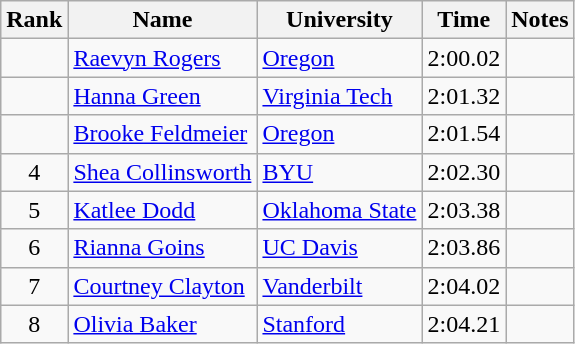<table class="wikitable sortable" style="text-align:center">
<tr>
<th>Rank</th>
<th>Name</th>
<th>University</th>
<th>Time</th>
<th>Notes</th>
</tr>
<tr>
<td></td>
<td align=left><a href='#'>Raevyn Rogers</a></td>
<td align=left><a href='#'>Oregon</a></td>
<td>2:00.02</td>
<td></td>
</tr>
<tr>
<td></td>
<td align=left><a href='#'>Hanna Green</a></td>
<td align=left><a href='#'>Virginia Tech</a></td>
<td>2:01.32</td>
<td></td>
</tr>
<tr>
<td></td>
<td align=left><a href='#'>Brooke Feldmeier</a></td>
<td align="left"><a href='#'>Oregon</a></td>
<td>2:01.54</td>
<td></td>
</tr>
<tr>
<td>4</td>
<td align=left><a href='#'>Shea Collinsworth</a></td>
<td align="left"><a href='#'>BYU</a></td>
<td>2:02.30</td>
<td></td>
</tr>
<tr>
<td>5</td>
<td align=left><a href='#'>Katlee Dodd</a></td>
<td align="left"><a href='#'>Oklahoma State</a></td>
<td>2:03.38</td>
<td></td>
</tr>
<tr>
<td>6</td>
<td align=left><a href='#'>Rianna Goins</a></td>
<td align="left"><a href='#'>UC Davis</a></td>
<td>2:03.86</td>
<td></td>
</tr>
<tr>
<td>7</td>
<td align=left><a href='#'>Courtney Clayton</a></td>
<td align="left"><a href='#'>Vanderbilt</a></td>
<td>2:04.02</td>
<td></td>
</tr>
<tr>
<td>8</td>
<td align=left><a href='#'>Olivia Baker</a></td>
<td align=left><a href='#'>Stanford</a></td>
<td>2:04.21</td>
<td></td>
</tr>
</table>
